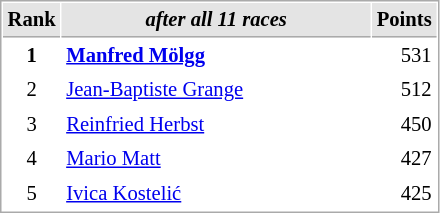<table cellspacing="1" cellpadding="3" style="border:1px solid #AAAAAA;font-size:86%">
<tr bgcolor="#E4E4E4">
<th style="border-bottom:1px solid #AAAAAA" width=10>Rank</th>
<th style="border-bottom:1px solid #AAAAAA" width=200><strong><em>after all 11 races</em></strong></th>
<th style="border-bottom:1px solid #AAAAAA" width=20>Points</th>
</tr>
<tr>
<td align="center"><strong>1</strong></td>
<td> <strong><a href='#'>Manfred Mölgg</a> </strong></td>
<td align="right">531</td>
</tr>
<tr>
<td align="center">2</td>
<td> <a href='#'>Jean-Baptiste Grange</a></td>
<td align="right">512</td>
</tr>
<tr>
<td align="center">3</td>
<td> <a href='#'>Reinfried Herbst</a></td>
<td align="right">450</td>
</tr>
<tr>
<td align="center">4</td>
<td> <a href='#'>Mario Matt</a></td>
<td align="right">427</td>
</tr>
<tr>
<td align="center">5</td>
<td> <a href='#'>Ivica Kostelić</a></td>
<td align="right">425</td>
</tr>
</table>
